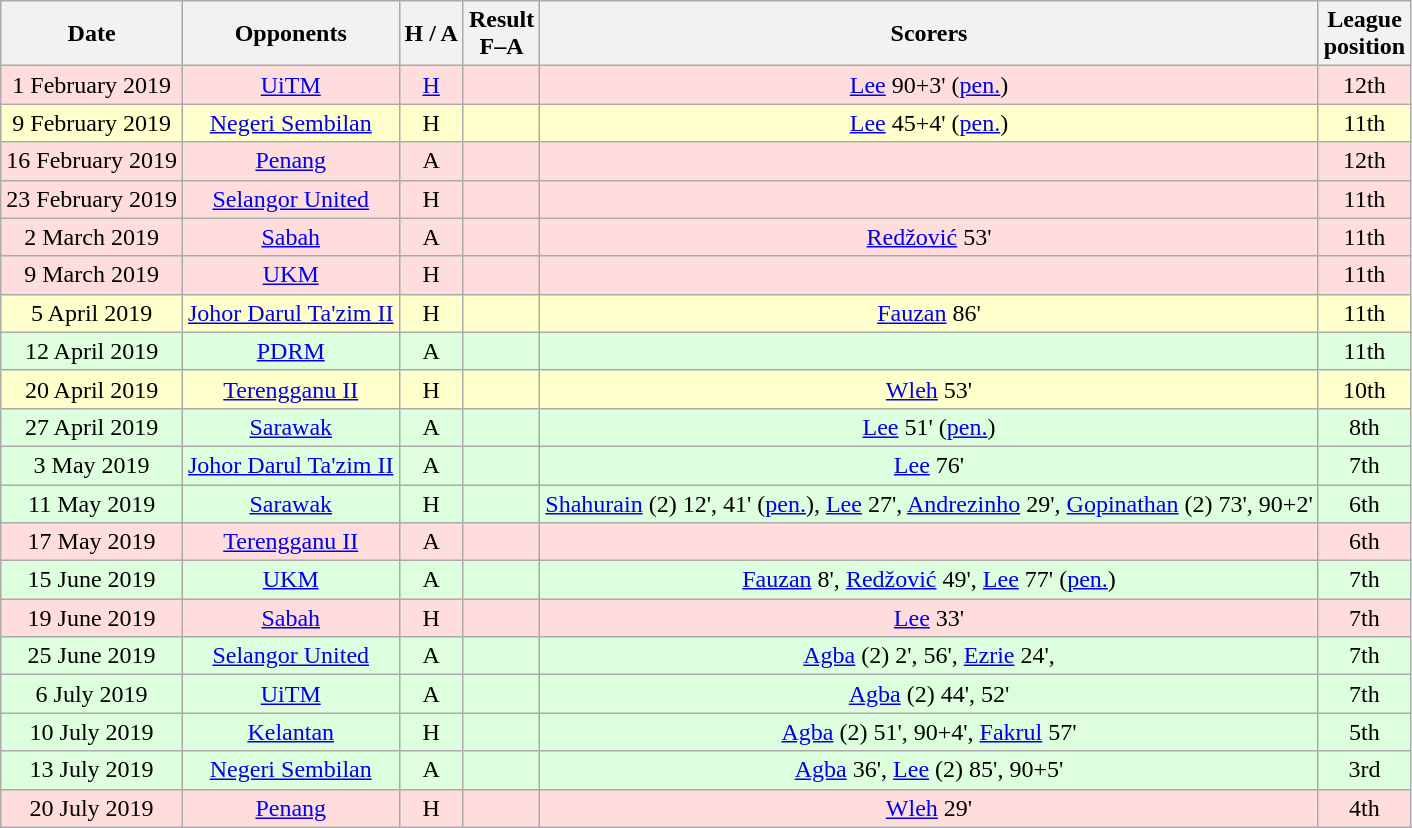<table class="wikitable" style="text-align:center">
<tr>
<th>Date</th>
<th>Opponents</th>
<th>H / A</th>
<th>Result<br>F–A</th>
<th>Scorers</th>
<th>League<br>position</th>
</tr>
<tr bgcolor=#ffdddd>
<td>1 February 2019</td>
<td><a href='#'>UiTM</a></td>
<td><a href='#'>H</a></td>
<td></td>
<td><a href='#'>Lee</a> 90+3' (<a href='#'>pen.</a>)</td>
<td>12th</td>
</tr>
<tr bgcolor=#ffffcc>
<td>9 February 2019</td>
<td><a href='#'>Negeri Sembilan</a></td>
<td>H</td>
<td></td>
<td><a href='#'>Lee</a> 45+4' (<a href='#'>pen.</a>)</td>
<td>11th</td>
</tr>
<tr bgcolor=#ffdddd>
<td>16 February 2019</td>
<td><a href='#'>Penang</a></td>
<td>A</td>
<td></td>
<td></td>
<td>12th</td>
</tr>
<tr bgcolor=#ffdddd>
<td>23 February 2019</td>
<td><a href='#'>Selangor United</a></td>
<td>H</td>
<td></td>
<td></td>
<td>11th</td>
</tr>
<tr bgcolor=#ffdddd>
<td>2 March 2019</td>
<td><a href='#'>Sabah</a></td>
<td>A</td>
<td></td>
<td><a href='#'>Redžović</a> 53'</td>
<td>11th</td>
</tr>
<tr bgcolor=#ffdddd>
<td>9 March 2019</td>
<td><a href='#'>UKM</a></td>
<td>H</td>
<td></td>
<td></td>
<td>11th</td>
</tr>
<tr bgcolor=#ffffcc>
<td>5 April 2019</td>
<td><a href='#'>Johor Darul Ta'zim II</a></td>
<td>H</td>
<td></td>
<td><a href='#'>Fauzan</a> 86'</td>
<td>11th</td>
</tr>
<tr bgcolor=#ddffdd>
<td>12 April 2019</td>
<td><a href='#'>PDRM</a></td>
<td>A</td>
<td></td>
<td></td>
<td>11th</td>
</tr>
<tr bgcolor=#ffffcc>
<td>20 April 2019</td>
<td><a href='#'>Terengganu II</a></td>
<td>H</td>
<td></td>
<td><a href='#'>Wleh</a> 53'</td>
<td>10th</td>
</tr>
<tr bgcolor=#ddffdd>
<td>27 April 2019</td>
<td><a href='#'>Sarawak</a></td>
<td>A</td>
<td></td>
<td><a href='#'>Lee</a> 51' (<a href='#'>pen.</a>)</td>
<td>8th</td>
</tr>
<tr bgcolor=#ddffdd>
<td>3 May 2019</td>
<td><a href='#'>Johor Darul Ta'zim II</a></td>
<td>A</td>
<td></td>
<td><a href='#'>Lee</a> 76'</td>
<td>7th</td>
</tr>
<tr bgcolor=#ddffdd>
<td>11 May 2019</td>
<td><a href='#'>Sarawak</a></td>
<td>H</td>
<td></td>
<td><a href='#'>Shahurain</a> (2) 12', 41' (<a href='#'>pen.</a>), <a href='#'>Lee</a> 27', <a href='#'>Andrezinho</a> 29', <a href='#'>Gopinathan</a> (2) 73', 90+2'</td>
<td>6th</td>
</tr>
<tr bgcolor=#ffdddd>
<td>17 May 2019</td>
<td><a href='#'>Terengganu II</a></td>
<td>A</td>
<td></td>
<td></td>
<td>6th</td>
</tr>
<tr bgcolor=#ddffdd>
<td>15 June 2019</td>
<td><a href='#'>UKM</a></td>
<td>A</td>
<td></td>
<td><a href='#'>Fauzan</a> 8', <a href='#'>Redžović</a> 49', <a href='#'>Lee</a> 77' (<a href='#'>pen.</a>)</td>
<td>7th</td>
</tr>
<tr bgcolor=#ffdddd>
<td>19 June 2019</td>
<td><a href='#'>Sabah</a></td>
<td>H</td>
<td></td>
<td><a href='#'>Lee</a> 33'</td>
<td>7th</td>
</tr>
<tr bgcolor=#ddffdd>
<td>25 June 2019</td>
<td><a href='#'>Selangor United</a></td>
<td>A</td>
<td></td>
<td><a href='#'>Agba</a> (2) 2', 56', <a href='#'>Ezrie</a> 24',</td>
<td>7th</td>
</tr>
<tr bgcolor=#ddffdd>
<td>6 July 2019</td>
<td><a href='#'>UiTM</a></td>
<td>A</td>
<td></td>
<td><a href='#'>Agba</a> (2) 44', 52'</td>
<td>7th</td>
</tr>
<tr bgcolor=#ddffdd>
<td>10 July 2019</td>
<td><a href='#'>Kelantan</a></td>
<td>H</td>
<td></td>
<td><a href='#'>Agba</a> (2) 51', 90+4', <a href='#'>Fakrul</a> 57'</td>
<td>5th</td>
</tr>
<tr bgcolor=#ddffdd>
<td>13 July 2019</td>
<td><a href='#'>Negeri Sembilan</a></td>
<td>A</td>
<td></td>
<td><a href='#'>Agba</a> 36', <a href='#'>Lee</a> (2) 85', 90+5'</td>
<td>3rd</td>
</tr>
<tr bgcolor=#ffdddd>
<td>20 July 2019</td>
<td><a href='#'>Penang</a></td>
<td>H</td>
<td></td>
<td><a href='#'>Wleh</a> 29'</td>
<td>4th</td>
</tr>
</table>
